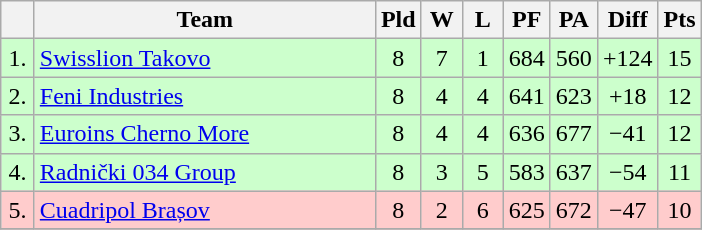<table class="wikitable" style="text-align:center">
<tr>
<th width=15></th>
<th width=220>Team</th>
<th width=20>Pld</th>
<th width=20>W</th>
<th width=20>L</th>
<th width=20>PF</th>
<th width=20>PA</th>
<th width=30>Diff</th>
<th width=20>Pts</th>
</tr>
<tr bgcolor=#ccffcc>
<td>1.</td>
<td align=left> <a href='#'>Swisslion Takovo</a></td>
<td>8</td>
<td>7</td>
<td>1</td>
<td>684</td>
<td>560</td>
<td>+124</td>
<td>15</td>
</tr>
<tr bgcolor=#ccffcc>
<td>2.</td>
<td align=left> <a href='#'>Feni Industries</a></td>
<td>8</td>
<td>4</td>
<td>4</td>
<td>641</td>
<td>623</td>
<td>+18</td>
<td>12</td>
</tr>
<tr bgcolor=#ccffcc>
<td>3.</td>
<td align=left> <a href='#'>Euroins Cherno More</a></td>
<td>8</td>
<td>4</td>
<td>4</td>
<td>636</td>
<td>677</td>
<td>−41</td>
<td>12</td>
</tr>
<tr bgcolor=#ccffcc>
<td>4.</td>
<td align=left> <a href='#'>Radnički 034 Group</a></td>
<td>8</td>
<td>3</td>
<td>5</td>
<td>583</td>
<td>637</td>
<td>−54</td>
<td>11</td>
</tr>
<tr bgcolor=#ffcccc>
<td>5.</td>
<td align=left> <a href='#'>Cuadripol Brașov</a></td>
<td>8</td>
<td>2</td>
<td>6</td>
<td>625</td>
<td>672</td>
<td>−47</td>
<td>10</td>
</tr>
<tr>
</tr>
</table>
